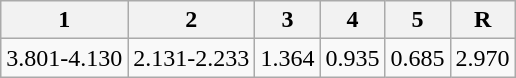<table class=wikitable>
<tr>
<th>1</th>
<th>2</th>
<th>3</th>
<th>4</th>
<th>5</th>
<th>R</th>
</tr>
<tr>
<td>3.801-4.130</td>
<td>2.131-2.233</td>
<td>1.364</td>
<td>0.935</td>
<td>0.685</td>
<td>2.970</td>
</tr>
</table>
